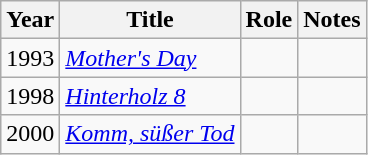<table class="wikitable sortable">
<tr>
<th>Year</th>
<th>Title</th>
<th>Role</th>
<th class="unsortable">Notes</th>
</tr>
<tr>
<td>1993</td>
<td><em><a href='#'>Mother's Day</a></em></td>
<td></td>
<td></td>
</tr>
<tr>
<td>1998</td>
<td><em><a href='#'>Hinterholz 8</a></em></td>
<td></td>
<td></td>
</tr>
<tr>
<td>2000</td>
<td><em><a href='#'>Komm, süßer Tod</a></em></td>
<td></td>
<td></td>
</tr>
</table>
